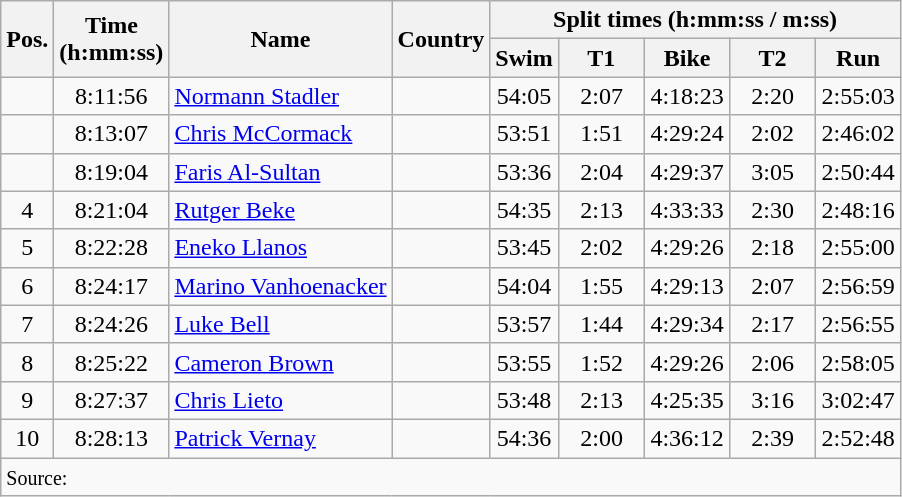<table class="wikitable" style="text-align:center">
<tr>
<th rowspan="2">Pos.</th>
<th rowspan="2">Time<br>(h:mm:ss)</th>
<th rowspan="2">Name</th>
<th rowspan="2">Country</th>
<th colspan="5">Split times (h:mm:ss / m:ss)</th>
</tr>
<tr>
<th>Swim</th>
<th>    T1    </th>
<th>Bike</th>
<th>    T2    </th>
<th>Run</th>
</tr>
<tr>
<td></td>
<td>8:11:56</td>
<td align="left"><a href='#'>Normann Stadler</a></td>
<td align="left"></td>
<td>54:05</td>
<td>2:07</td>
<td>4:18:23</td>
<td>2:20</td>
<td>2:55:03</td>
</tr>
<tr>
<td></td>
<td>8:13:07</td>
<td align="left"><a href='#'>Chris McCormack</a></td>
<td align="left"></td>
<td>53:51</td>
<td>1:51</td>
<td>4:29:24</td>
<td>2:02</td>
<td>2:46:02</td>
</tr>
<tr>
<td></td>
<td>8:19:04</td>
<td align="left"><a href='#'>Faris Al-Sultan</a></td>
<td align="left"></td>
<td>53:36</td>
<td>2:04</td>
<td>4:29:37</td>
<td>3:05</td>
<td>2:50:44</td>
</tr>
<tr>
<td>4</td>
<td>8:21:04</td>
<td align="left"><a href='#'>Rutger Beke</a></td>
<td align="left"></td>
<td>54:35</td>
<td>2:13</td>
<td>4:33:33</td>
<td>2:30</td>
<td>2:48:16</td>
</tr>
<tr>
<td>5</td>
<td>8:22:28</td>
<td align="left"><a href='#'>Eneko Llanos</a></td>
<td align="left"></td>
<td>53:45</td>
<td>2:02</td>
<td>4:29:26</td>
<td>2:18</td>
<td>2:55:00</td>
</tr>
<tr>
<td>6</td>
<td>8:24:17</td>
<td align="left"><a href='#'>Marino Vanhoenacker</a></td>
<td align="left"></td>
<td>54:04</td>
<td>1:55</td>
<td>4:29:13</td>
<td>2:07</td>
<td>2:56:59</td>
</tr>
<tr>
<td>7</td>
<td>8:24:26</td>
<td align="left"><a href='#'>Luke Bell</a></td>
<td align="left"></td>
<td>53:57</td>
<td>1:44</td>
<td>4:29:34</td>
<td>2:17</td>
<td>2:56:55</td>
</tr>
<tr>
<td>8</td>
<td>8:25:22</td>
<td align="left"><a href='#'>Cameron Brown</a></td>
<td align="left"></td>
<td>53:55</td>
<td>1:52</td>
<td>4:29:26</td>
<td>2:06</td>
<td>2:58:05</td>
</tr>
<tr>
<td>9</td>
<td>8:27:37</td>
<td align="left"><a href='#'>Chris Lieto</a></td>
<td align="left"></td>
<td>53:48</td>
<td>2:13</td>
<td>4:25:35</td>
<td>3:16</td>
<td>3:02:47</td>
</tr>
<tr>
<td>10</td>
<td>8:28:13</td>
<td align="left"><a href='#'>Patrick Vernay</a></td>
<td align="left"></td>
<td>54:36</td>
<td>2:00</td>
<td>4:36:12</td>
<td>2:39</td>
<td>2:52:48</td>
</tr>
<tr>
<td colspan="9" align="left"><small>Source:</small></td>
</tr>
</table>
